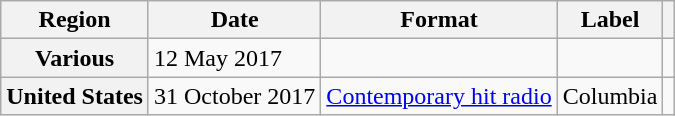<table class="wikitable plainrowheaders">
<tr>
<th scope="col">Region</th>
<th scope="col">Date</th>
<th scope="col">Format</th>
<th scope="col">Label</th>
<th scope="col"></th>
</tr>
<tr>
<th scope="row">Various</th>
<td>12 May 2017</td>
<td></td>
<td></td>
<td></td>
</tr>
<tr>
<th scope="row">United States</th>
<td>31 October 2017</td>
<td><a href='#'>Contemporary hit radio</a></td>
<td>Columbia</td>
<td></td>
</tr>
</table>
